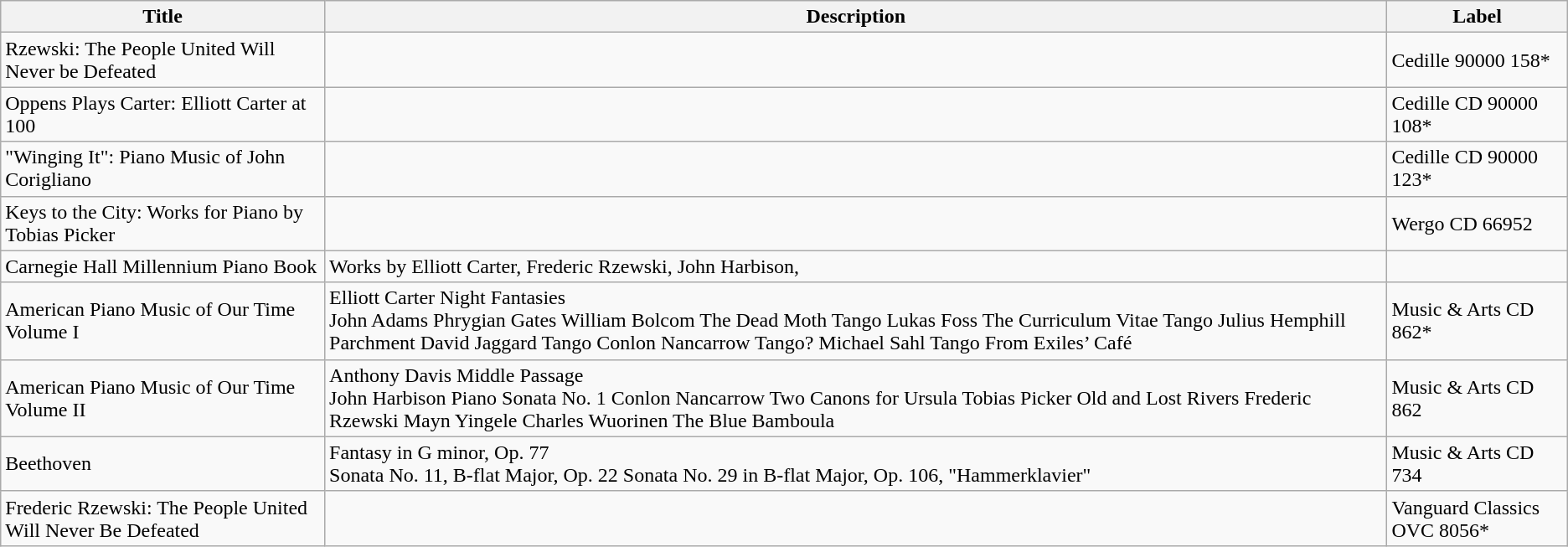<table class="wikitable">
<tr>
<th>Title</th>
<th>Description</th>
<th>Label</th>
</tr>
<tr>
<td>Rzewski: The People United Will Never be Defeated</td>
<td></td>
<td>Cedille 90000 158*</td>
</tr>
<tr>
<td>Oppens Plays Carter: Elliott Carter at 100</td>
<td></td>
<td>Cedille CD 90000 108*</td>
</tr>
<tr>
<td>"Winging It": Piano Music of John Corigliano</td>
<td></td>
<td>Cedille CD 90000 123*</td>
</tr>
<tr>
<td>Keys to the City: Works for Piano by Tobias Picker</td>
<td></td>
<td>Wergo CD 66952</td>
</tr>
<tr>
<td>Carnegie Hall Millennium Piano Book</td>
<td>Works by Elliott Carter, Frederic Rzewski, John Harbison,<br></td>
</tr>
<tr>
<td>American Piano Music of Our Time Volume I</td>
<td>Elliott Carter   Night Fantasies<br>John Adams   Phrygian Gates
William Bolcom  The Dead Moth Tango
Lukas Foss   The Curriculum Vitae Tango
Julius Hemphill   Parchment
David Jaggard   Tango
Conlon Nancarrow  Tango?
Michael Sahl   Tango From Exiles’ Café</td>
<td>Music & Arts CD 862*</td>
</tr>
<tr>
<td>American Piano Music of Our Time Volume II</td>
<td>Anthony Davis   Middle Passage<br>John Harbison   Piano Sonata No. 1
Conlon Nancarrow  Two Canons for Ursula
Tobias Picker   Old and Lost Rivers
Frederic Rzewski  Mayn Yingele
Charles Wuorinen  The Blue Bamboula</td>
<td>Music & Arts CD 862</td>
</tr>
<tr>
<td>Beethoven</td>
<td>Fantasy in G minor, Op. 77<br>Sonata No. 11, B-flat Major, Op. 22
Sonata No. 29 in B-flat Major, Op. 106, "Hammerklavier"</td>
<td>Music & Arts CD 734</td>
</tr>
<tr>
<td>Frederic Rzewski: The People United Will Never Be Defeated</td>
<td></td>
<td>Vanguard Classics OVC 8056*</td>
</tr>
</table>
